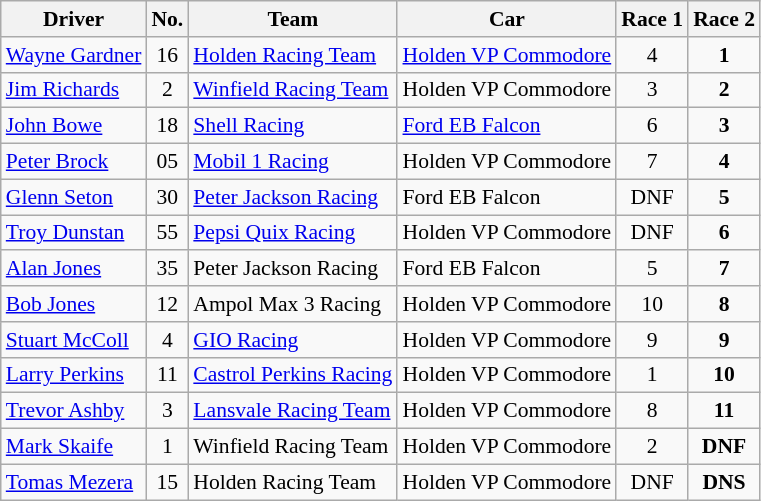<table class="wikitable" style="font-size: 90%">
<tr>
<th>Driver</th>
<th>No.</th>
<th>Team</th>
<th>Car</th>
<th>Race 1</th>
<th>Race 2</th>
</tr>
<tr>
<td> <a href='#'>Wayne Gardner</a></td>
<td align="center">16</td>
<td><a href='#'>Holden Racing Team</a></td>
<td><a href='#'>Holden VP Commodore</a></td>
<td align="center">4</td>
<td align="center"><strong>1</strong></td>
</tr>
<tr>
<td> <a href='#'>Jim Richards</a></td>
<td align="center">2</td>
<td><a href='#'>Winfield Racing Team</a></td>
<td>Holden VP Commodore</td>
<td align="center">3</td>
<td align="center"><strong>2</strong></td>
</tr>
<tr>
<td> <a href='#'>John Bowe</a></td>
<td align="center">18</td>
<td><a href='#'>Shell Racing</a></td>
<td><a href='#'>Ford EB Falcon</a></td>
<td align="center">6</td>
<td align="center"><strong>3</strong></td>
</tr>
<tr>
<td> <a href='#'>Peter Brock</a></td>
<td align="center">05</td>
<td><a href='#'>Mobil 1 Racing</a></td>
<td>Holden VP Commodore</td>
<td align="center">7</td>
<td align="center"><strong>4</strong></td>
</tr>
<tr>
<td> <a href='#'>Glenn Seton</a></td>
<td align="center">30</td>
<td><a href='#'>Peter Jackson Racing</a></td>
<td>Ford EB Falcon</td>
<td align="center">DNF</td>
<td align="center"><strong>5</strong></td>
</tr>
<tr>
<td> <a href='#'>Troy Dunstan</a></td>
<td align="center">55</td>
<td><a href='#'>Pepsi Quix Racing</a></td>
<td>Holden VP Commodore</td>
<td align="center">DNF</td>
<td align="center"><strong>6</strong></td>
</tr>
<tr>
<td> <a href='#'>Alan Jones</a></td>
<td align="center">35</td>
<td>Peter Jackson Racing</td>
<td>Ford EB Falcon</td>
<td align="center">5</td>
<td align="center"><strong>7</strong></td>
</tr>
<tr>
<td> <a href='#'>Bob Jones</a></td>
<td align="center">12</td>
<td>Ampol Max 3 Racing</td>
<td>Holden VP Commodore</td>
<td align="center">10</td>
<td align="center"><strong>8</strong></td>
</tr>
<tr>
<td> <a href='#'>Stuart McColl</a></td>
<td align="center">4</td>
<td><a href='#'>GIO Racing</a></td>
<td>Holden VP Commodore</td>
<td align="center">9</td>
<td align="center"><strong>9</strong></td>
</tr>
<tr>
<td> <a href='#'>Larry Perkins</a></td>
<td align="center">11</td>
<td><a href='#'>Castrol Perkins Racing</a></td>
<td>Holden VP Commodore</td>
<td align="center">1</td>
<td align="center"><strong>10</strong></td>
</tr>
<tr>
<td> <a href='#'>Trevor Ashby</a></td>
<td align="center">3</td>
<td><a href='#'>Lansvale Racing Team</a></td>
<td>Holden VP Commodore</td>
<td align="center">8</td>
<td align="center"><strong>11</strong></td>
</tr>
<tr>
<td> <a href='#'>Mark Skaife</a></td>
<td align="center">1</td>
<td>Winfield Racing Team</td>
<td>Holden VP Commodore</td>
<td align="center">2</td>
<td align="center"><strong>DNF</strong></td>
</tr>
<tr>
<td> <a href='#'>Tomas Mezera</a></td>
<td align="center">15</td>
<td>Holden Racing Team</td>
<td>Holden VP Commodore</td>
<td align="center">DNF</td>
<td align="center"><strong>DNS</strong></td>
</tr>
</table>
